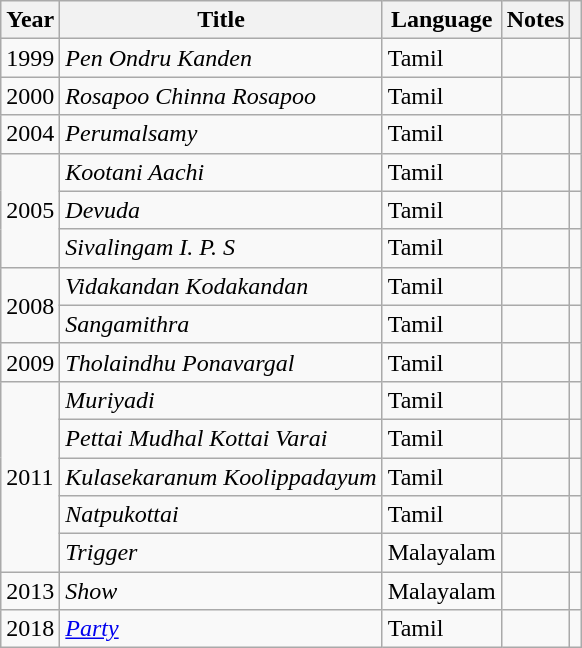<table class="wikitable sortable">
<tr>
<th scope="col">Year</th>
<th scope="col">Title</th>
<th scope="col">Language</th>
<th scope="col" class="unsortable">Notes</th>
<th scope="col" class="unsortable"></th>
</tr>
<tr>
<td>1999</td>
<td><em>Pen Ondru Kanden</em></td>
<td>Tamil</td>
<td></td>
<td></td>
</tr>
<tr>
<td>2000</td>
<td><em>Rosapoo Chinna Rosapoo</em></td>
<td>Tamil</td>
<td></td>
<td></td>
</tr>
<tr>
<td>2004</td>
<td><em>Perumalsamy</em></td>
<td>Tamil</td>
<td></td>
<td></td>
</tr>
<tr>
<td rowspan="3">2005</td>
<td><em>Kootani Aachi</em></td>
<td>Tamil</td>
<td></td>
<td></td>
</tr>
<tr>
<td><em>Devuda</em></td>
<td>Tamil</td>
<td></td>
<td></td>
</tr>
<tr>
<td><em>Sivalingam I. P. S</em></td>
<td>Tamil</td>
<td></td>
<td></td>
</tr>
<tr>
<td rowspan="2">2008</td>
<td><em>Vidakandan Kodakandan</em></td>
<td>Tamil</td>
<td></td>
<td></td>
</tr>
<tr>
<td><em>Sangamithra</em></td>
<td>Tamil</td>
<td></td>
<td></td>
</tr>
<tr>
<td>2009</td>
<td><em>Tholaindhu Ponavargal</em></td>
<td>Tamil</td>
<td></td>
<td></td>
</tr>
<tr>
<td rowspan="5">2011</td>
<td><em>Muriyadi</em></td>
<td>Tamil</td>
<td></td>
<td></td>
</tr>
<tr>
<td><em>Pettai Mudhal Kottai Varai</em></td>
<td>Tamil</td>
<td></td>
<td></td>
</tr>
<tr>
<td><em>Kulasekaranum Koolippadayum</em></td>
<td>Tamil</td>
<td></td>
<td></td>
</tr>
<tr>
<td><em>Natpukottai</em></td>
<td>Tamil</td>
<td></td>
<td></td>
</tr>
<tr>
<td><em>Trigger</em></td>
<td>Malayalam</td>
<td></td>
<td></td>
</tr>
<tr>
<td>2013</td>
<td><em>Show</em></td>
<td>Malayalam</td>
<td></td>
<td></td>
</tr>
<tr>
<td>2018</td>
<td><em><a href='#'>Party</a></em></td>
<td>Tamil</td>
<td></td>
<td></td>
</tr>
</table>
